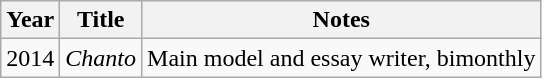<table class="wikitable">
<tr>
<th>Year</th>
<th>Title</th>
<th>Notes</th>
</tr>
<tr>
<td>2014</td>
<td><em>Chanto</em></td>
<td>Main model and essay writer, bimonthly</td>
</tr>
</table>
